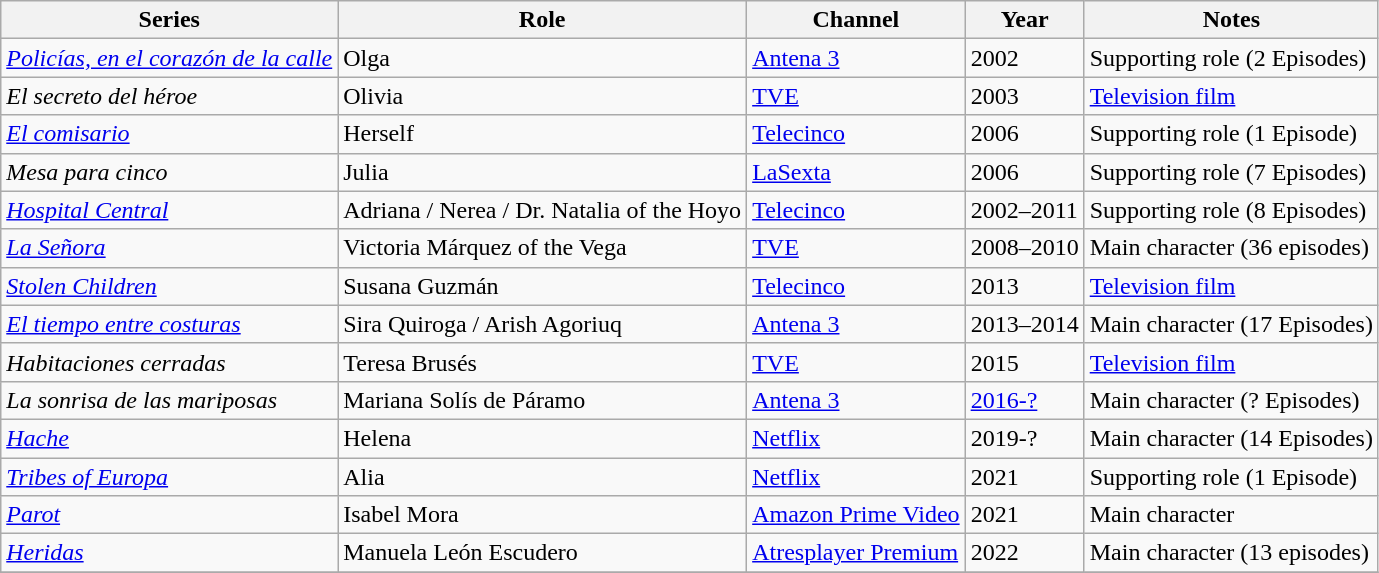<table class="wikitable sortable">
<tr>
<th>Series</th>
<th>Role</th>
<th>Channel</th>
<th>Year</th>
<th>Notes</th>
</tr>
<tr>
<td><em><a href='#'>Policías, en el corazón de la calle</a></em></td>
<td>Olga</td>
<td><a href='#'>Antena 3</a></td>
<td>2002</td>
<td>Supporting role (2 Episodes)</td>
</tr>
<tr>
<td><em>El secreto del héroe</em></td>
<td>Olivia</td>
<td><a href='#'>TVE</a></td>
<td>2003</td>
<td><a href='#'>Television film</a></td>
</tr>
<tr>
<td><em><a href='#'>El comisario</a></em></td>
<td>Herself</td>
<td><a href='#'>Telecinco</a></td>
<td>2006</td>
<td>Supporting role (1 Episode)</td>
</tr>
<tr>
<td><em>Mesa para cinco</em></td>
<td>Julia</td>
<td><a href='#'>LaSexta</a></td>
<td>2006</td>
<td>Supporting role (7 Episodes)</td>
</tr>
<tr>
<td><em><a href='#'>Hospital Central</a></em></td>
<td>Adriana / Nerea / Dr. Natalia of the Hoyo</td>
<td><a href='#'>Telecinco</a></td>
<td>2002–2011</td>
<td>Supporting role (8 Episodes)</td>
</tr>
<tr>
<td><em><a href='#'>La Señora</a></em></td>
<td>Victoria Márquez of the Vega</td>
<td><a href='#'>TVE</a></td>
<td>2008–2010</td>
<td>Main character (36 episodes)</td>
</tr>
<tr>
<td><em><a href='#'>Stolen Children</a></em></td>
<td>Susana Guzmán</td>
<td><a href='#'>Telecinco</a></td>
<td>2013</td>
<td><a href='#'>Television film</a></td>
</tr>
<tr>
<td><em><a href='#'>El tiempo entre costuras</a></em></td>
<td>Sira Quiroga / Arish Agoriuq</td>
<td><a href='#'>Antena 3</a></td>
<td>2013–2014</td>
<td>Main character (17 Episodes)</td>
</tr>
<tr>
<td><em>Habitaciones cerradas</em></td>
<td>Teresa Brusés</td>
<td><a href='#'>TVE</a></td>
<td>2015</td>
<td><a href='#'>Television film</a></td>
</tr>
<tr>
<td><em>La sonrisa de las mariposas</em></td>
<td>Mariana Solís de Páramo</td>
<td><a href='#'>Antena 3</a></td>
<td><a href='#'>2016-?</a></td>
<td>Main character (? Episodes)</td>
</tr>
<tr>
<td><em><a href='#'>Hache</a></em></td>
<td>Helena</td>
<td><a href='#'>Netflix</a></td>
<td>2019-?</td>
<td>Main character (14 Episodes)</td>
</tr>
<tr>
<td><em><a href='#'>Tribes of Europa</a></em></td>
<td>Alia</td>
<td><a href='#'>Netflix</a></td>
<td>2021</td>
<td>Supporting role (1 Episode)</td>
</tr>
<tr>
<td><em><a href='#'>Parot</a></em></td>
<td>Isabel Mora</td>
<td><a href='#'>Amazon Prime Video</a></td>
<td>2021</td>
<td>Main character</td>
</tr>
<tr>
<td><em><a href='#'>Heridas</a></em></td>
<td>Manuela León Escudero</td>
<td><a href='#'>Atresplayer Premium</a></td>
<td>2022</td>
<td>Main character (13 episodes)</td>
</tr>
<tr>
</tr>
</table>
